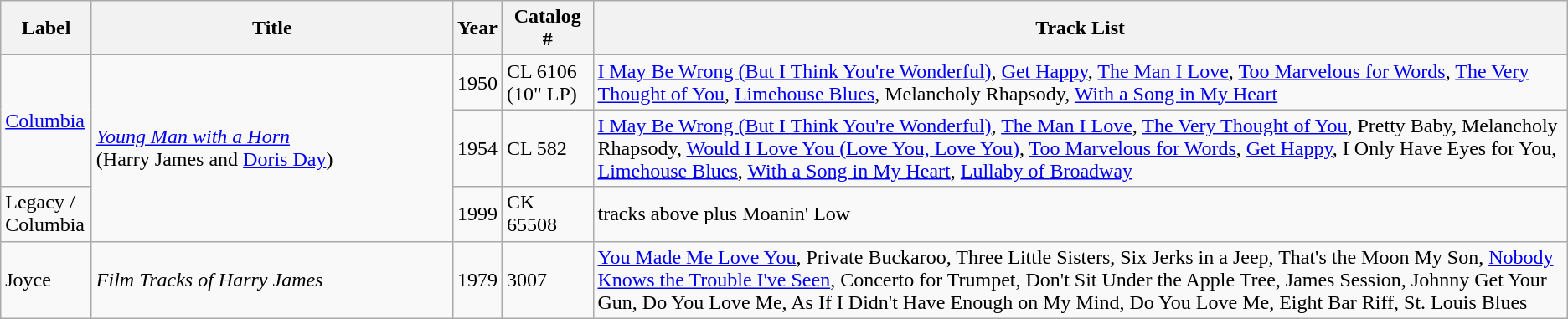<table class="wikitable sortable">
<tr>
<th scope="col" style="width: 65px;">Label</th>
<th scope="col" style="width: 280px;">Title</th>
<th scope="col" style="width: 30px;">Year</th>
<th scope="col" style="width: 65px;">Catalog #</th>
<th>Track List</th>
</tr>
<tr>
<td rowspan="2"><a href='#'>Columbia</a></td>
<td rowspan="3"><em><a href='#'>Young Man with a Horn</a></em><br>(Harry James and <a href='#'>Doris Day</a>)</td>
<td>1950</td>
<td>CL 6106<br>(10" LP)</td>
<td><a href='#'>I May Be Wrong (But I Think You're Wonderful)</a>, <a href='#'>Get Happy</a>, <a href='#'>The Man I Love</a>, <a href='#'>Too Marvelous for Words</a>, <a href='#'>The Very Thought of You</a>, <a href='#'>Limehouse Blues</a>, Melancholy Rhapsody, <a href='#'>With a Song in My Heart</a></td>
</tr>
<tr>
<td>1954</td>
<td>CL 582</td>
<td><a href='#'>I May Be Wrong (But I Think You're Wonderful)</a>, <a href='#'>The Man I Love</a>, <a href='#'>The Very Thought of You</a>, Pretty Baby, Melancholy Rhapsody, <a href='#'>Would I Love You (Love You, Love You)</a>, <a href='#'>Too Marvelous for Words</a>, <a href='#'>Get Happy</a>, I Only Have Eyes for You, <a href='#'>Limehouse Blues</a>, <a href='#'>With a Song in My Heart</a>, <a href='#'>Lullaby of Broadway</a></td>
</tr>
<tr>
<td>Legacy / Columbia</td>
<td>1999</td>
<td>CK 65508</td>
<td>tracks above plus Moanin' Low</td>
</tr>
<tr>
<td>Joyce</td>
<td><em>Film Tracks of Harry James</em></td>
<td>1979</td>
<td>3007</td>
<td><a href='#'>You Made Me Love You</a>, Private Buckaroo, Three Little Sisters, Six Jerks in a Jeep, That's the Moon My Son, <a href='#'>Nobody Knows the Trouble I've Seen</a>, Concerto for Trumpet, Don't Sit Under the Apple Tree, James Session, Johnny Get Your Gun, Do You Love Me, As If I Didn't Have Enough on My Mind, Do You Love Me, Eight Bar Riff, St. Louis Blues</td>
</tr>
</table>
